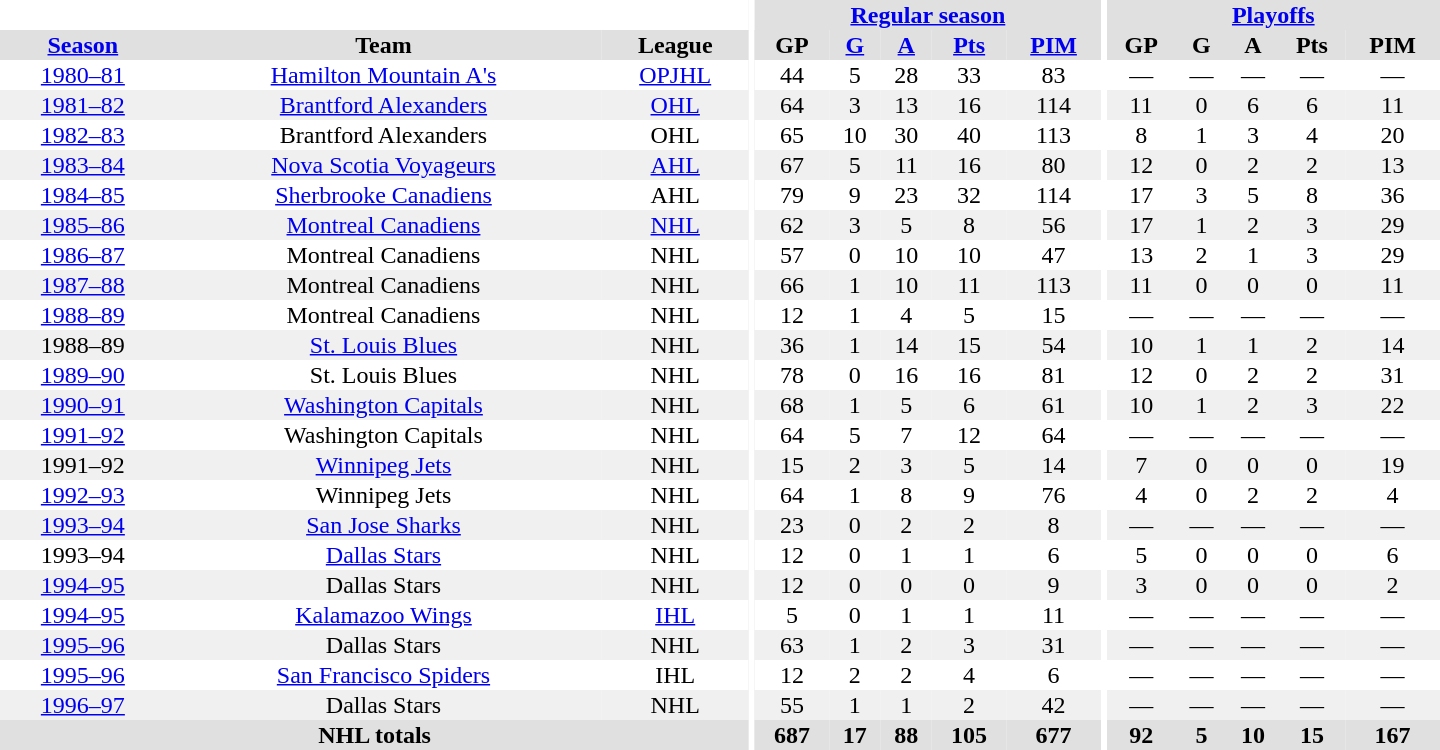<table border="0" cellpadding="1" cellspacing="0" style="text-align:center; width:60em">
<tr bgcolor="#e0e0e0">
<th colspan="3" bgcolor="#ffffff"></th>
<th rowspan="99" bgcolor="#ffffff"></th>
<th colspan="5"><a href='#'>Regular season</a></th>
<th rowspan="99" bgcolor="#ffffff"></th>
<th colspan="5"><a href='#'>Playoffs</a></th>
</tr>
<tr bgcolor="#e0e0e0">
<th><a href='#'>Season</a></th>
<th>Team</th>
<th>League</th>
<th>GP</th>
<th><a href='#'>G</a></th>
<th><a href='#'>A</a></th>
<th><a href='#'>Pts</a></th>
<th><a href='#'>PIM</a></th>
<th>GP</th>
<th>G</th>
<th>A</th>
<th>Pts</th>
<th>PIM</th>
</tr>
<tr>
<td><a href='#'>1980–81</a></td>
<td><a href='#'>Hamilton Mountain A's</a></td>
<td><a href='#'>OPJHL</a></td>
<td>44</td>
<td>5</td>
<td>28</td>
<td>33</td>
<td>83</td>
<td>—</td>
<td>—</td>
<td>—</td>
<td>—</td>
<td>—</td>
</tr>
<tr bgcolor="#f0f0f0">
<td><a href='#'>1981–82</a></td>
<td><a href='#'>Brantford Alexanders</a></td>
<td><a href='#'>OHL</a></td>
<td>64</td>
<td>3</td>
<td>13</td>
<td>16</td>
<td>114</td>
<td>11</td>
<td>0</td>
<td>6</td>
<td>6</td>
<td>11</td>
</tr>
<tr>
<td><a href='#'>1982–83</a></td>
<td>Brantford Alexanders</td>
<td>OHL</td>
<td>65</td>
<td>10</td>
<td>30</td>
<td>40</td>
<td>113</td>
<td>8</td>
<td>1</td>
<td>3</td>
<td>4</td>
<td>20</td>
</tr>
<tr bgcolor="#f0f0f0">
<td><a href='#'>1983–84</a></td>
<td><a href='#'>Nova Scotia Voyageurs</a></td>
<td><a href='#'>AHL</a></td>
<td>67</td>
<td>5</td>
<td>11</td>
<td>16</td>
<td>80</td>
<td>12</td>
<td>0</td>
<td>2</td>
<td>2</td>
<td>13</td>
</tr>
<tr>
<td><a href='#'>1984–85</a></td>
<td><a href='#'>Sherbrooke Canadiens</a></td>
<td>AHL</td>
<td>79</td>
<td>9</td>
<td>23</td>
<td>32</td>
<td>114</td>
<td>17</td>
<td>3</td>
<td>5</td>
<td>8</td>
<td>36</td>
</tr>
<tr bgcolor="#f0f0f0">
<td><a href='#'>1985–86</a></td>
<td><a href='#'>Montreal Canadiens</a></td>
<td><a href='#'>NHL</a></td>
<td>62</td>
<td>3</td>
<td>5</td>
<td>8</td>
<td>56</td>
<td>17</td>
<td>1</td>
<td>2</td>
<td>3</td>
<td>29</td>
</tr>
<tr>
<td><a href='#'>1986–87</a></td>
<td>Montreal Canadiens</td>
<td>NHL</td>
<td>57</td>
<td>0</td>
<td>10</td>
<td>10</td>
<td>47</td>
<td>13</td>
<td>2</td>
<td>1</td>
<td>3</td>
<td>29</td>
</tr>
<tr bgcolor="#f0f0f0">
<td><a href='#'>1987–88</a></td>
<td>Montreal Canadiens</td>
<td>NHL</td>
<td>66</td>
<td>1</td>
<td>10</td>
<td>11</td>
<td>113</td>
<td>11</td>
<td>0</td>
<td>0</td>
<td>0</td>
<td>11</td>
</tr>
<tr>
<td><a href='#'>1988–89</a></td>
<td>Montreal Canadiens</td>
<td>NHL</td>
<td>12</td>
<td>1</td>
<td>4</td>
<td>5</td>
<td>15</td>
<td>—</td>
<td>—</td>
<td>—</td>
<td>—</td>
<td>—</td>
</tr>
<tr bgcolor="#f0f0f0">
<td>1988–89</td>
<td><a href='#'>St. Louis Blues</a></td>
<td>NHL</td>
<td>36</td>
<td>1</td>
<td>14</td>
<td>15</td>
<td>54</td>
<td>10</td>
<td>1</td>
<td>1</td>
<td>2</td>
<td>14</td>
</tr>
<tr>
<td><a href='#'>1989–90</a></td>
<td>St. Louis Blues</td>
<td>NHL</td>
<td>78</td>
<td>0</td>
<td>16</td>
<td>16</td>
<td>81</td>
<td>12</td>
<td>0</td>
<td>2</td>
<td>2</td>
<td>31</td>
</tr>
<tr bgcolor="#f0f0f0">
<td><a href='#'>1990–91</a></td>
<td><a href='#'>Washington Capitals</a></td>
<td>NHL</td>
<td>68</td>
<td>1</td>
<td>5</td>
<td>6</td>
<td>61</td>
<td>10</td>
<td>1</td>
<td>2</td>
<td>3</td>
<td>22</td>
</tr>
<tr>
<td><a href='#'>1991–92</a></td>
<td>Washington Capitals</td>
<td>NHL</td>
<td>64</td>
<td>5</td>
<td>7</td>
<td>12</td>
<td>64</td>
<td>—</td>
<td>—</td>
<td>—</td>
<td>—</td>
<td>—</td>
</tr>
<tr bgcolor="#f0f0f0">
<td>1991–92</td>
<td><a href='#'>Winnipeg Jets</a></td>
<td>NHL</td>
<td>15</td>
<td>2</td>
<td>3</td>
<td>5</td>
<td>14</td>
<td>7</td>
<td>0</td>
<td>0</td>
<td>0</td>
<td>19</td>
</tr>
<tr>
<td><a href='#'>1992–93</a></td>
<td>Winnipeg Jets</td>
<td>NHL</td>
<td>64</td>
<td>1</td>
<td>8</td>
<td>9</td>
<td>76</td>
<td>4</td>
<td>0</td>
<td>2</td>
<td>2</td>
<td>4</td>
</tr>
<tr bgcolor="#f0f0f0">
<td><a href='#'>1993–94</a></td>
<td><a href='#'>San Jose Sharks</a></td>
<td>NHL</td>
<td>23</td>
<td>0</td>
<td>2</td>
<td>2</td>
<td>8</td>
<td>—</td>
<td>—</td>
<td>—</td>
<td>—</td>
<td>—</td>
</tr>
<tr>
<td>1993–94</td>
<td><a href='#'>Dallas Stars</a></td>
<td>NHL</td>
<td>12</td>
<td>0</td>
<td>1</td>
<td>1</td>
<td>6</td>
<td>5</td>
<td>0</td>
<td>0</td>
<td>0</td>
<td>6</td>
</tr>
<tr bgcolor="#f0f0f0">
<td><a href='#'>1994–95</a></td>
<td>Dallas Stars</td>
<td>NHL</td>
<td>12</td>
<td>0</td>
<td>0</td>
<td>0</td>
<td>9</td>
<td>3</td>
<td>0</td>
<td>0</td>
<td>0</td>
<td>2</td>
</tr>
<tr>
<td><a href='#'>1994–95</a></td>
<td><a href='#'>Kalamazoo Wings</a></td>
<td><a href='#'>IHL</a></td>
<td>5</td>
<td>0</td>
<td>1</td>
<td>1</td>
<td>11</td>
<td>—</td>
<td>—</td>
<td>—</td>
<td>—</td>
<td>—</td>
</tr>
<tr bgcolor="#f0f0f0">
<td><a href='#'>1995–96</a></td>
<td>Dallas Stars</td>
<td>NHL</td>
<td>63</td>
<td>1</td>
<td>2</td>
<td>3</td>
<td>31</td>
<td>—</td>
<td>—</td>
<td>—</td>
<td>—</td>
<td>—</td>
</tr>
<tr>
<td><a href='#'>1995–96</a></td>
<td><a href='#'>San Francisco Spiders</a></td>
<td>IHL</td>
<td>12</td>
<td>2</td>
<td>2</td>
<td>4</td>
<td>6</td>
<td>—</td>
<td>—</td>
<td>—</td>
<td>—</td>
<td>—</td>
</tr>
<tr bgcolor="#f0f0f0">
<td><a href='#'>1996–97</a></td>
<td>Dallas Stars</td>
<td>NHL</td>
<td>55</td>
<td>1</td>
<td>1</td>
<td>2</td>
<td>42</td>
<td>—</td>
<td>—</td>
<td>—</td>
<td>—</td>
<td>—</td>
</tr>
<tr bgcolor="#e0e0e0">
<th colspan="3">NHL totals</th>
<th>687</th>
<th>17</th>
<th>88</th>
<th>105</th>
<th>677</th>
<th>92</th>
<th>5</th>
<th>10</th>
<th>15</th>
<th>167</th>
</tr>
</table>
